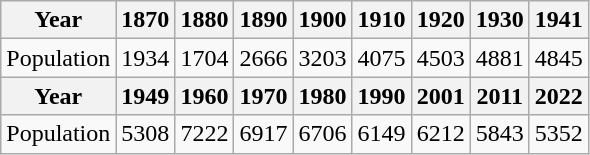<table class="wikitable">
<tr>
<th>Year</th>
<th>1870</th>
<th>1880</th>
<th>1890</th>
<th>1900</th>
<th>1910</th>
<th>1920</th>
<th>1930</th>
<th>1941</th>
</tr>
<tr>
<td>Population</td>
<td>1934</td>
<td>1704</td>
<td>2666</td>
<td>3203</td>
<td>4075</td>
<td>4503</td>
<td>4881</td>
<td>4845</td>
</tr>
<tr>
<th>Year</th>
<th>1949</th>
<th>1960</th>
<th>1970</th>
<th>1980</th>
<th>1990</th>
<th>2001</th>
<th>2011</th>
<th>2022</th>
</tr>
<tr>
<td>Population</td>
<td>5308</td>
<td>7222</td>
<td>6917</td>
<td>6706</td>
<td>6149</td>
<td>6212</td>
<td>5843</td>
<td>5352</td>
</tr>
</table>
